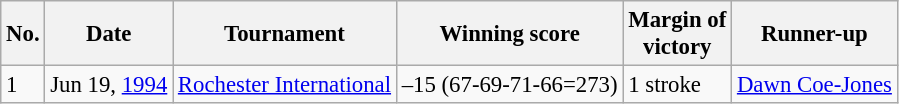<table class="wikitable" style="font-size:95%;">
<tr>
<th>No.</th>
<th>Date</th>
<th>Tournament</th>
<th>Winning score</th>
<th>Margin of <br>victory</th>
<th>Runner-up</th>
</tr>
<tr>
<td>1</td>
<td>Jun 19, <a href='#'>1994</a></td>
<td><a href='#'>Rochester International</a></td>
<td>–15 (67-69-71-66=273)</td>
<td>1 stroke</td>
<td> <a href='#'>Dawn Coe-Jones</a></td>
</tr>
</table>
